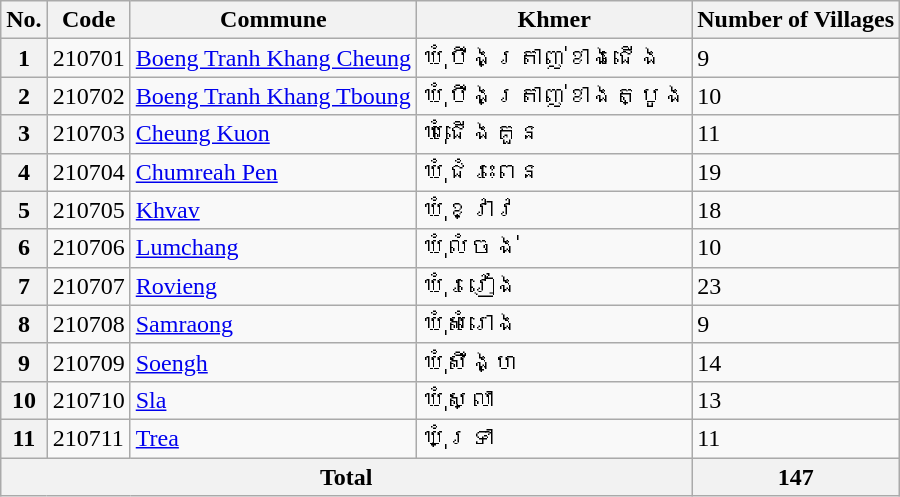<table class="wikitable sortable mw-collapsible">
<tr>
<th>No.</th>
<th>Code</th>
<th>Commune</th>
<th>Khmer</th>
<th>Number of Villages</th>
</tr>
<tr>
<th>1</th>
<td>210701</td>
<td><a href='#'>Boeng Tranh Khang Cheung</a></td>
<td>ឃុំបឹងត្រាញ់ខាងជើង</td>
<td>9</td>
</tr>
<tr>
<th>2</th>
<td>210702</td>
<td><a href='#'>Boeng Tranh Khang Tboung</a></td>
<td>ឃុំបឹងត្រាញ់ខាងត្បូង</td>
<td>10</td>
</tr>
<tr>
<th>3</th>
<td>210703</td>
<td><a href='#'>Cheung Kuon</a></td>
<td>ឃុំជើងគួន</td>
<td>11</td>
</tr>
<tr>
<th>4</th>
<td>210704</td>
<td><a href='#'>Chumreah Pen</a></td>
<td>ឃុំជំរះពេន</td>
<td>19</td>
</tr>
<tr>
<th>5</th>
<td>210705</td>
<td><a href='#'>Khvav</a></td>
<td>ឃុំខ្វាវ</td>
<td>18</td>
</tr>
<tr>
<th>6</th>
<td>210706</td>
<td><a href='#'>Lumchang</a></td>
<td>ឃុំលំចង់</td>
<td>10</td>
</tr>
<tr>
<th>7</th>
<td>210707</td>
<td><a href='#'>Rovieng</a></td>
<td>ឃុំរវៀង</td>
<td>23</td>
</tr>
<tr>
<th>8</th>
<td>210708</td>
<td><a href='#'>Samraong</a></td>
<td>ឃុំសំរោង</td>
<td>9</td>
</tr>
<tr>
<th>9</th>
<td>210709</td>
<td><a href='#'>Soengh</a></td>
<td>ឃុំសឹង្ហ</td>
<td>14</td>
</tr>
<tr>
<th>10</th>
<td>210710</td>
<td><a href='#'>Sla</a></td>
<td>ឃុំស្លា</td>
<td>13</td>
</tr>
<tr>
<th>11</th>
<td>210711</td>
<td><a href='#'>Trea</a></td>
<td>ឃុំទ្រា</td>
<td>11</td>
</tr>
<tr>
<th colspan="4">Total</th>
<th>147</th>
</tr>
</table>
